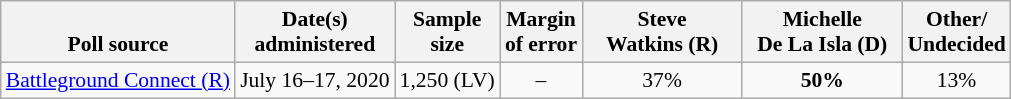<table class="wikitable" style="font-size:90%;text-align:center;">
<tr valign=bottom>
<th>Poll source</th>
<th>Date(s)<br>administered</th>
<th>Sample<br>size</th>
<th>Margin<br>of error</th>
<th style="width:100px;">Steve<br>Watkins (R)</th>
<th style="width:100px;">Michelle<br> De La Isla (D)</th>
<th>Other/<br>Undecided</th>
</tr>
<tr>
<td style="text-align:left;"><a href='#'>Battleground Connect (R)</a></td>
<td>July 16–17, 2020</td>
<td>1,250 (LV)</td>
<td>–</td>
<td>37%</td>
<td><strong>50%</strong></td>
<td>13%</td>
</tr>
</table>
